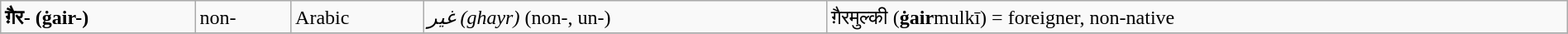<table class="wikitable sortable" width="100%">
<tr>
<td><strong>ग़ैर- (ġair-)</strong></td>
<td>non-</td>
<td>Arabic</td>
<td><em>غير (ghayr)</em> (non-, un-)</td>
<td>ग़ैरमुल्की (<strong>ġair</strong>mulkī) = foreigner, non-native</td>
</tr>
<tr>
</tr>
</table>
